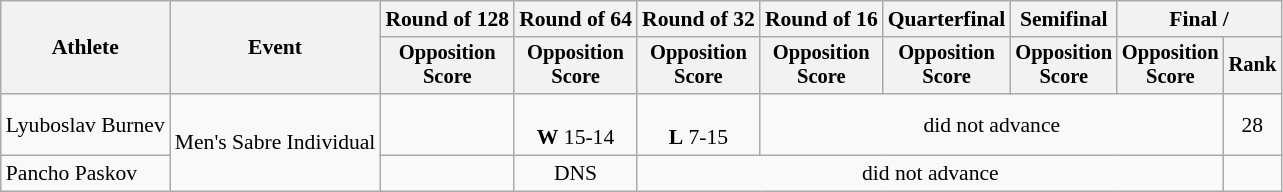<table class="wikitable" style="font-size:90%">
<tr>
<th rowspan=2>Athlete</th>
<th rowspan=2>Event</th>
<th>Round of 128</th>
<th>Round of 64</th>
<th>Round of 32</th>
<th>Round of 16</th>
<th>Quarterfinal</th>
<th>Semifinal</th>
<th colspan=2>Final / </th>
</tr>
<tr style="font-size:95%">
<th>Opposition<br>Score</th>
<th>Opposition<br>Score</th>
<th>Opposition<br>Score</th>
<th>Opposition<br>Score</th>
<th>Opposition<br>Score</th>
<th>Opposition<br>Score</th>
<th>Opposition<br>Score</th>
<th>Rank</th>
</tr>
<tr align=center>
<td align=left>Lyuboslav Burnev</td>
<td align=left rowspan=2>Men's Sabre Individual</td>
<td></td>
<td><br><strong>W</strong> 15-14</td>
<td><br><strong>L</strong> 7-15</td>
<td colspan=4>did not advance</td>
<td>28</td>
</tr>
<tr align=center>
<td align=left>Pancho Paskov</td>
<td></td>
<td>DNS</td>
<td colspan=5>did not advance</td>
<td></td>
</tr>
</table>
